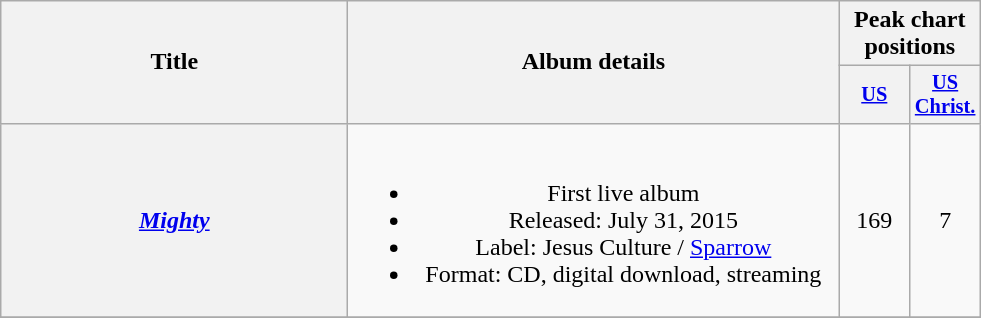<table class="wikitable plainrowheaders" style="text-align:center;">
<tr>
<th scope="col" rowspan="2" style="width:14em;">Title</th>
<th scope="col" rowspan="2" style="width:20em;">Album details</th>
<th scope="col" colspan="4">Peak chart positions</th>
</tr>
<tr>
<th scope="col" style="width:3em;font-size:85%;"><a href='#'>US</a><br></th>
<th scope="col" style="width:3em;font-size:85%;"><a href='#'>US<br>Christ.</a><br></th>
</tr>
<tr>
<th scope="row"><em><a href='#'>Mighty</a></em></th>
<td><br><ul><li>First live album</li><li>Released: July 31, 2015</li><li>Label: Jesus Culture / <a href='#'>Sparrow</a></li><li>Format: CD, digital download, streaming</li></ul></td>
<td>169</td>
<td>7</td>
</tr>
<tr>
</tr>
</table>
